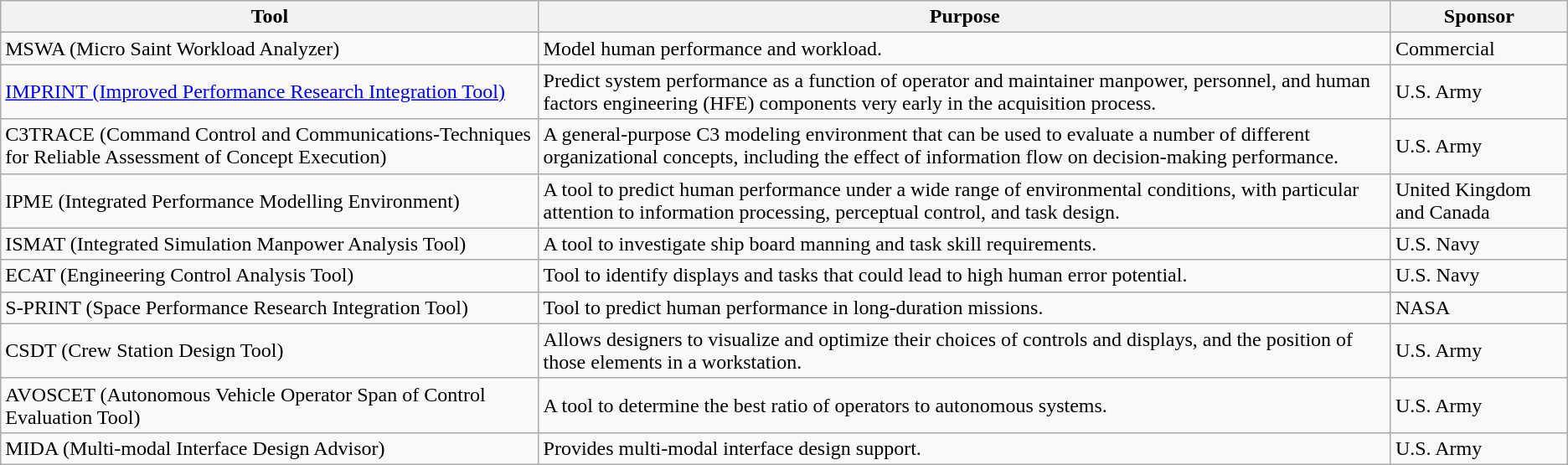<table class="wikitable sortable">
<tr>
<th>Tool</th>
<th>Purpose</th>
<th>Sponsor</th>
</tr>
<tr>
<td>MSWA (Micro Saint Workload Analyzer)</td>
<td>Model human performance and workload.</td>
<td>Commercial</td>
</tr>
<tr>
<td><a href='#'>IMPRINT (Improved Performance Research Integration Tool)</a></td>
<td>Predict system performance as a function of operator and maintainer manpower, personnel, and human factors engineering (HFE) components very early in the acquisition process.</td>
<td>U.S. Army</td>
</tr>
<tr>
<td>C3TRACE (Command Control and Communications-Techniques for Reliable Assessment of Concept Execution)</td>
<td>A general-purpose C3 modeling environment that can be used to evaluate a number of different organizational concepts, including the effect of information flow on decision-making performance.</td>
<td>U.S. Army</td>
</tr>
<tr>
<td>IPME (Integrated Performance Modelling Environment)</td>
<td>A tool to predict human performance under a wide range of environmental conditions, with particular attention to information processing, perceptual control, and task design.</td>
<td>United Kingdom and Canada</td>
</tr>
<tr>
<td>ISMAT (Integrated Simulation Manpower Analysis Tool)</td>
<td>A tool to investigate ship board manning and task skill requirements.</td>
<td>U.S. Navy</td>
</tr>
<tr>
<td>ECAT (Engineering Control Analysis Tool)</td>
<td>Tool to identify displays and tasks that could lead to high human error potential.</td>
<td>U.S. Navy</td>
</tr>
<tr>
<td>S-PRINT (Space Performance Research Integration Tool)</td>
<td>Tool to predict human performance in long-duration missions.</td>
<td>NASA</td>
</tr>
<tr>
<td>CSDT (Crew Station Design Tool)</td>
<td>Allows designers to visualize and optimize their choices of controls and displays, and the position of those elements in a workstation.</td>
<td>U.S. Army</td>
</tr>
<tr>
<td>AVOSCET (Autonomous Vehicle Operator Span of Control Evaluation Tool)</td>
<td>A tool to determine the best ratio of operators to autonomous systems.</td>
<td>U.S. Army</td>
</tr>
<tr>
<td>MIDA (Multi-modal Interface Design Advisor)</td>
<td>Provides multi-modal interface design support.</td>
<td>U.S. Army</td>
</tr>
</table>
